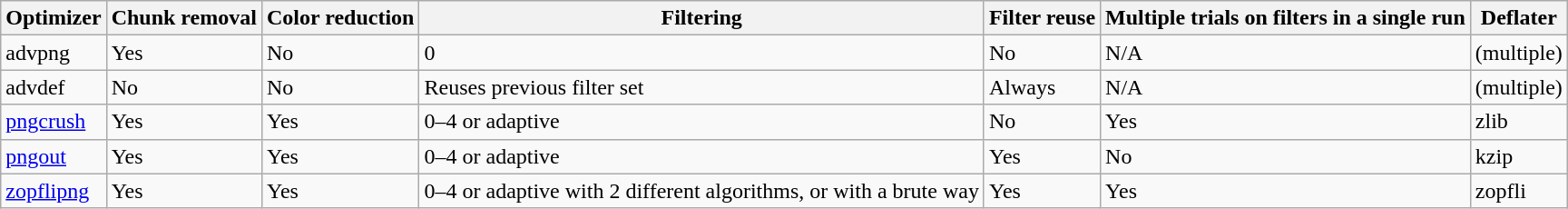<table class="wikitable">
<tr>
<th>Optimizer</th>
<th>Chunk removal</th>
<th>Color reduction</th>
<th>Filtering</th>
<th>Filter reuse</th>
<th>Multiple trials on filters in a single run</th>
<th>Deflater</th>
</tr>
<tr>
<td>advpng</td>
<td>Yes</td>
<td>No</td>
<td>0</td>
<td>No</td>
<td>N/A</td>
<td>(multiple)</td>
</tr>
<tr>
<td>advdef</td>
<td>No</td>
<td>No</td>
<td>Reuses previous filter set</td>
<td>Always</td>
<td>N/A</td>
<td>(multiple)</td>
</tr>
<tr>
<td><a href='#'>pngcrush</a></td>
<td>Yes</td>
<td>Yes</td>
<td>0–4 or adaptive</td>
<td>No</td>
<td>Yes</td>
<td>zlib</td>
</tr>
<tr>
<td><a href='#'>pngout</a></td>
<td>Yes</td>
<td>Yes</td>
<td>0–4 or adaptive</td>
<td>Yes</td>
<td>No</td>
<td>kzip</td>
</tr>
<tr>
<td><a href='#'>zopflipng</a></td>
<td>Yes</td>
<td>Yes</td>
<td>0–4 or adaptive with 2 different algorithms, or with a brute way</td>
<td>Yes</td>
<td>Yes</td>
<td>zopfli</td>
</tr>
</table>
